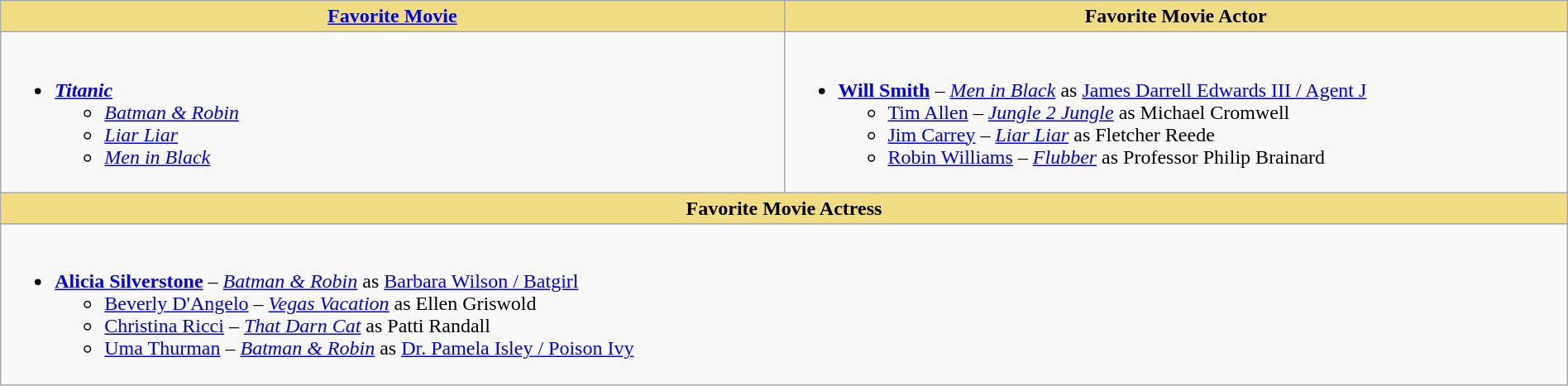<table class="wikitable" style="width:100%">
<tr>
<th style="background:#EEDD82; width:50%"><a href='#'>Favorite Movie</a></th>
<th style="background:#EEDD82; width:50%">Favorite Movie Actor</th>
</tr>
<tr>
<td valign="top"><br><ul><li><strong><em><a href='#'>Titanic</a></em></strong><ul><li><em><a href='#'>Batman & Robin</a></em></li><li><em><a href='#'>Liar Liar</a></em></li><li><em><a href='#'>Men in Black</a></em></li></ul></li></ul></td>
<td valign="top"><br><ul><li><strong><a href='#'>Will Smith</a></strong> – <em><a href='#'>Men in Black</a></em> as <a href='#'>James Darrell Edwards III / Agent J</a><ul><li><a href='#'>Tim Allen</a> – <em><a href='#'>Jungle 2 Jungle</a></em> as Michael Cromwell</li><li><a href='#'>Jim Carrey</a> – <em><a href='#'>Liar Liar</a></em> as Fletcher Reede</li><li><a href='#'>Robin Williams</a> – <em><a href='#'>Flubber</a></em> as Professor Philip Brainard</li></ul></li></ul></td>
</tr>
<tr>
<th style="background:#EEDD82;" colspan="2">Favorite Movie Actress</th>
</tr>
<tr>
<td colspan="2" valign="top"><br><ul><li><strong><a href='#'>Alicia Silverstone</a></strong> – <em><a href='#'>Batman & Robin</a></em> as <a href='#'>Barbara Wilson / Batgirl</a><ul><li><a href='#'>Beverly D'Angelo</a> – <em><a href='#'>Vegas Vacation</a></em> as Ellen Griswold</li><li><a href='#'>Christina Ricci</a> – <em><a href='#'>That Darn Cat</a></em> as Patti Randall</li><li><a href='#'>Uma Thurman</a> – <em><a href='#'>Batman & Robin</a></em> as <a href='#'>Dr. Pamela Isley / Poison Ivy</a></li></ul></li></ul></td>
</tr>
</table>
